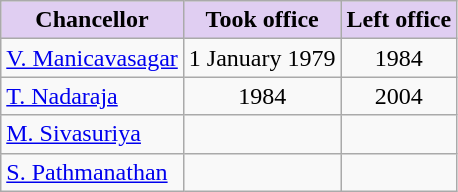<table class="wikitable sortable" border="1" style="text-align:left; font-size:100%">
<tr>
<th style="background-color:#E0CEF2; vertical-align:bottom;">Chancellor</th>
<th style="background-color:#E0CEF2; vertical-align:bottom;">Took office</th>
<th style="background-color:#E0CEF2; vertical-align:bottom;">Left office</th>
</tr>
<tr>
<td><a href='#'>V. Manicavasagar</a></td>
<td align=center>1 January 1979</td>
<td align=center>1984</td>
</tr>
<tr>
<td><a href='#'>T. Nadaraja</a></td>
<td align=center>1984</td>
<td align=center>2004</td>
</tr>
<tr>
<td><a href='#'>M. Sivasuriya</a></td>
<td align=center></td>
<td align=center></td>
</tr>
<tr>
<td><a href='#'>S. Pathmanathan</a></td>
<td align=center></td>
<td align=center></td>
</tr>
</table>
